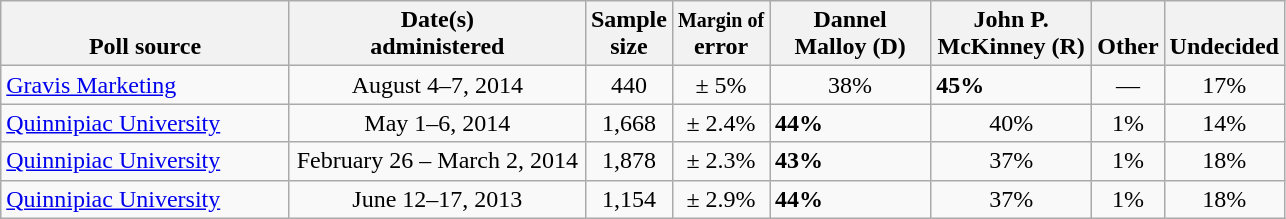<table class="wikitable">
<tr valign= bottom>
<th style="width:185px;">Poll source</th>
<th style="width:190px;">Date(s)<br>administered</th>
<th class=small>Sample<br>size</th>
<th><small>Margin of</small><br>error</th>
<th style="width:100px;">Dannel<br>Malloy (D)</th>
<th style="width:100px;">John P.<br>McKinney (R)</th>
<th>Other</th>
<th>Undecided</th>
</tr>
<tr>
<td><a href='#'>Gravis Marketing</a></td>
<td align=center>August 4–7, 2014</td>
<td align=center>440</td>
<td align=center>± 5%</td>
<td align=center>38%</td>
<td><strong>45%</strong></td>
<td align=center>—</td>
<td align=center>17%</td>
</tr>
<tr>
<td><a href='#'>Quinnipiac University</a></td>
<td align=center>May 1–6, 2014</td>
<td align=center>1,668</td>
<td align=center>± 2.4%</td>
<td><strong>44%</strong></td>
<td align=center>40%</td>
<td align=center>1%</td>
<td align=center>14%</td>
</tr>
<tr>
<td><a href='#'>Quinnipiac University</a></td>
<td align=center>February 26 – March 2, 2014</td>
<td align=center>1,878</td>
<td align=center>± 2.3%</td>
<td><strong>43%</strong></td>
<td align=center>37%</td>
<td align=center>1%</td>
<td align=center>18%</td>
</tr>
<tr>
<td><a href='#'>Quinnipiac University</a></td>
<td align=center>June 12–17, 2013</td>
<td align=center>1,154</td>
<td align=center>± 2.9%</td>
<td><strong>44%</strong></td>
<td align=center>37%</td>
<td align=center>1%</td>
<td align=center>18%</td>
</tr>
</table>
